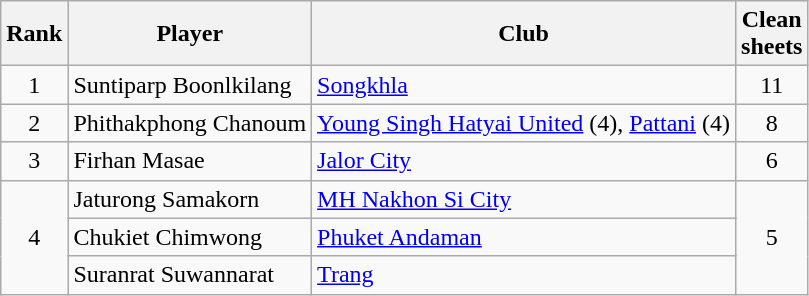<table class="wikitable" style="text-align:center">
<tr>
<th>Rank</th>
<th>Player</th>
<th>Club</th>
<th>Clean<br>sheets</th>
</tr>
<tr>
<td>1</td>
<td align="left"> Suntiparp Boonlkilang</td>
<td align="left"><a href='#'>Songkhla</a></td>
<td>11</td>
</tr>
<tr>
<td>2</td>
<td align="left"> Phithakphong Chanoum</td>
<td align="left"><a href='#'>Young Singh Hatyai United</a> (4), <a href='#'>Pattani</a> (4)</td>
<td>8</td>
</tr>
<tr>
<td>3</td>
<td align="left"> Firhan Masae</td>
<td align="left"><a href='#'>Jalor City</a></td>
<td>6</td>
</tr>
<tr>
<td rowspan="3">4</td>
<td align="left"> Jaturong Samakorn</td>
<td align="left"><a href='#'>MH Nakhon Si City</a></td>
<td rowspan="3">5</td>
</tr>
<tr>
<td align="left"> Chukiet Chimwong</td>
<td align="left"><a href='#'>Phuket Andaman</a></td>
</tr>
<tr>
<td align="left"> Suranrat Suwannarat</td>
<td align="left"><a href='#'>Trang</a></td>
</tr>
</table>
